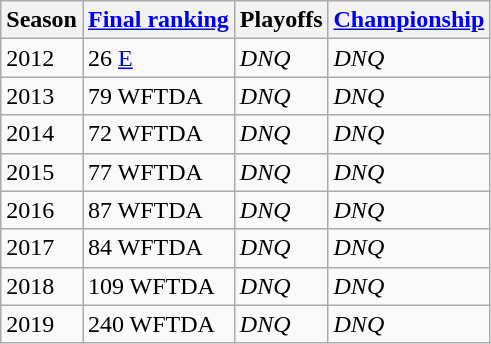<table class="wikitable sortable">
<tr>
<th>Season</th>
<th><a href='#'>Final ranking</a></th>
<th>Playoffs</th>
<th><a href='#'>Championship</a></th>
</tr>
<tr>
<td>2012</td>
<td>26 <a href='#'>E</a></td>
<td><em>DNQ</em></td>
<td><em>DNQ</em></td>
</tr>
<tr>
<td>2013</td>
<td>79 WFTDA</td>
<td><em>DNQ</em></td>
<td><em>DNQ</em></td>
</tr>
<tr>
<td>2014</td>
<td>72 WFTDA</td>
<td><em>DNQ</em></td>
<td><em>DNQ</em></td>
</tr>
<tr>
<td>2015</td>
<td>77 WFTDA</td>
<td><em>DNQ</em></td>
<td><em>DNQ</em></td>
</tr>
<tr>
<td>2016</td>
<td>87 WFTDA</td>
<td><em>DNQ</em></td>
<td><em>DNQ</em></td>
</tr>
<tr>
<td>2017</td>
<td>84 WFTDA</td>
<td><em>DNQ</em></td>
<td><em>DNQ</em></td>
</tr>
<tr>
<td>2018</td>
<td>109 WFTDA</td>
<td><em>DNQ</em></td>
<td><em>DNQ</em></td>
</tr>
<tr>
<td>2019</td>
<td>240 WFTDA</td>
<td><em>DNQ</em></td>
<td><em>DNQ</em></td>
</tr>
</table>
